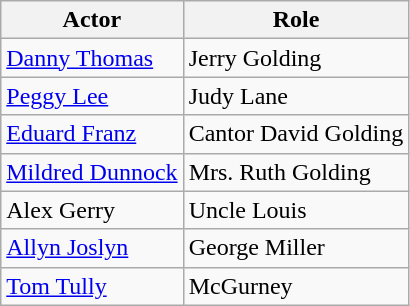<table class="wikitable">
<tr>
<th>Actor</th>
<th>Role</th>
</tr>
<tr>
<td><a href='#'>Danny Thomas</a></td>
<td>Jerry Golding</td>
</tr>
<tr>
<td><a href='#'>Peggy Lee</a></td>
<td>Judy Lane</td>
</tr>
<tr>
<td><a href='#'>Eduard Franz</a></td>
<td>Cantor David Golding</td>
</tr>
<tr>
<td><a href='#'>Mildred Dunnock</a></td>
<td>Mrs. Ruth Golding</td>
</tr>
<tr>
<td>Alex Gerry</td>
<td>Uncle Louis</td>
</tr>
<tr>
<td><a href='#'>Allyn Joslyn</a></td>
<td>George Miller</td>
</tr>
<tr>
<td><a href='#'>Tom Tully</a></td>
<td>McGurney</td>
</tr>
</table>
